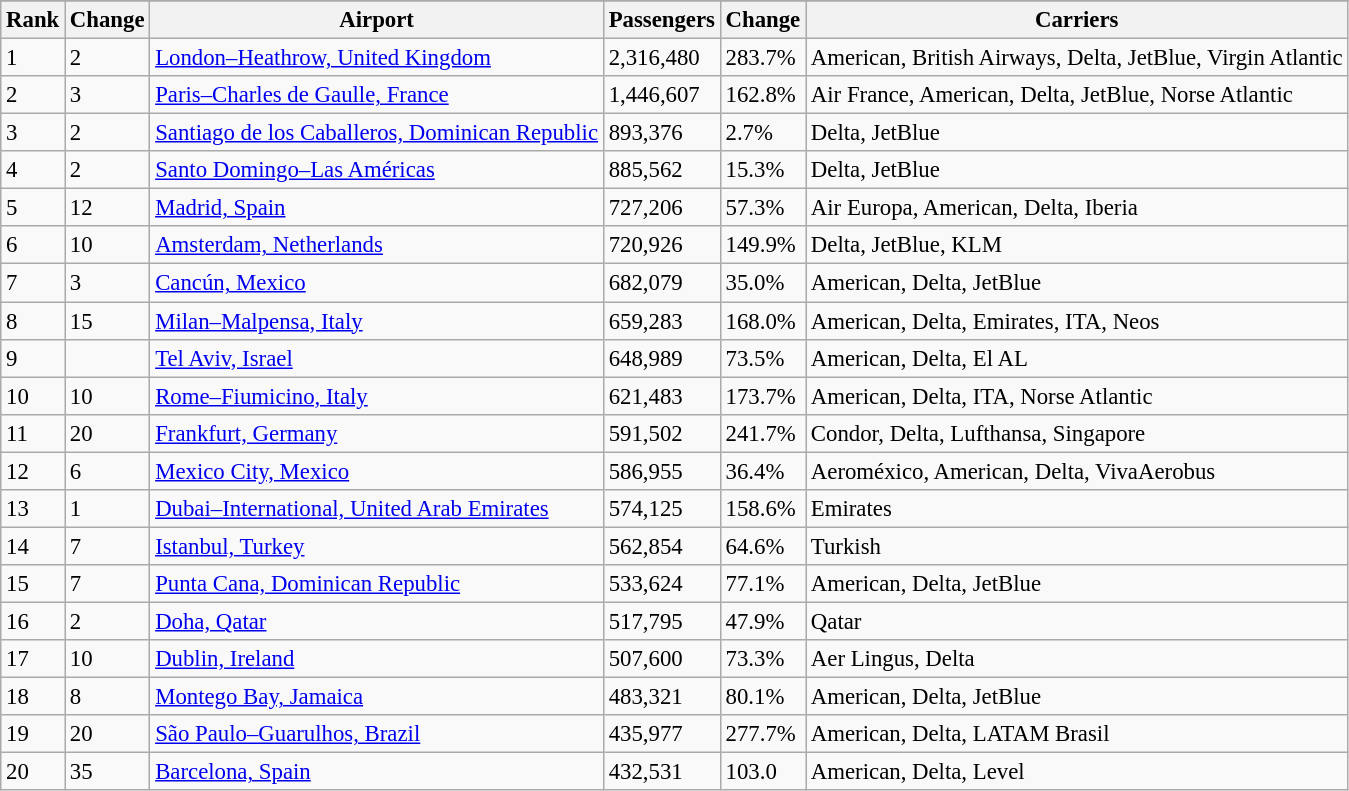<table class="wikitable sortable" style="font-size:95%">
<tr>
</tr>
<tr>
<th>Rank</th>
<th>Change</th>
<th>Airport</th>
<th>Passengers</th>
<th>Change</th>
<th>Carriers</th>
</tr>
<tr>
<td>1</td>
<td>2</td>
<td> <a href='#'>London–Heathrow, United Kingdom</a></td>
<td>2,316,480</td>
<td>283.7%</td>
<td>American, British Airways, Delta, JetBlue, Virgin Atlantic</td>
</tr>
<tr>
<td>2</td>
<td>3</td>
<td> <a href='#'>Paris–Charles de Gaulle, France</a></td>
<td>1,446,607</td>
<td>162.8%</td>
<td>Air France, American, Delta, JetBlue, Norse Atlantic</td>
</tr>
<tr>
<td>3</td>
<td>2</td>
<td> <a href='#'>Santiago de los Caballeros, Dominican Republic</a></td>
<td>893,376</td>
<td>2.7%</td>
<td>Delta, JetBlue</td>
</tr>
<tr>
<td>4</td>
<td>2</td>
<td> <a href='#'>Santo Domingo–Las Américas</a></td>
<td>885,562</td>
<td>15.3%</td>
<td>Delta, JetBlue</td>
</tr>
<tr>
<td>5</td>
<td>12</td>
<td> <a href='#'>Madrid, Spain</a></td>
<td>727,206</td>
<td>57.3%</td>
<td>Air Europa, American, Delta, Iberia</td>
</tr>
<tr>
<td>6</td>
<td>10</td>
<td> <a href='#'>Amsterdam, Netherlands</a></td>
<td>720,926</td>
<td>149.9%</td>
<td>Delta, JetBlue, KLM</td>
</tr>
<tr>
<td>7</td>
<td>3</td>
<td> <a href='#'>Cancún, Mexico</a></td>
<td>682,079</td>
<td>35.0%</td>
<td>American, Delta, JetBlue</td>
</tr>
<tr>
<td>8</td>
<td>15</td>
<td> <a href='#'>Milan–Malpensa, Italy</a></td>
<td>659,283</td>
<td>168.0%</td>
<td>American, Delta, Emirates, ITA, Neos</td>
</tr>
<tr>
<td>9</td>
<td></td>
<td> <a href='#'>Tel Aviv, Israel</a></td>
<td>648,989</td>
<td>73.5%</td>
<td>American, Delta, El AL</td>
</tr>
<tr>
<td>10</td>
<td>10</td>
<td> <a href='#'>Rome–Fiumicino, Italy</a></td>
<td>621,483</td>
<td>173.7%</td>
<td>American, Delta, ITA, Norse Atlantic</td>
</tr>
<tr>
<td>11</td>
<td>20</td>
<td> <a href='#'>Frankfurt, Germany</a></td>
<td>591,502</td>
<td>241.7%</td>
<td>Condor, Delta, Lufthansa, Singapore</td>
</tr>
<tr>
<td>12</td>
<td>6</td>
<td> <a href='#'>Mexico City, Mexico</a></td>
<td>586,955</td>
<td>36.4%</td>
<td>Aeroméxico, American, Delta, VivaAerobus</td>
</tr>
<tr>
<td>13</td>
<td>1</td>
<td> <a href='#'>Dubai–International, United Arab Emirates</a></td>
<td>574,125</td>
<td>158.6%</td>
<td>Emirates</td>
</tr>
<tr>
<td>14</td>
<td>7</td>
<td> <a href='#'>Istanbul, Turkey</a></td>
<td>562,854</td>
<td>64.6%</td>
<td>Turkish</td>
</tr>
<tr>
<td>15</td>
<td>7</td>
<td> <a href='#'>Punta Cana, Dominican Republic</a></td>
<td>533,624</td>
<td>77.1%</td>
<td>American, Delta, JetBlue</td>
</tr>
<tr>
<td>16</td>
<td>2</td>
<td> <a href='#'>Doha, Qatar</a></td>
<td>517,795</td>
<td>47.9%</td>
<td>Qatar</td>
</tr>
<tr>
<td>17</td>
<td>10</td>
<td> <a href='#'>Dublin, Ireland</a></td>
<td>507,600</td>
<td>73.3%</td>
<td>Aer Lingus, Delta</td>
</tr>
<tr>
<td>18</td>
<td>8</td>
<td> <a href='#'>Montego Bay, Jamaica</a></td>
<td>483,321</td>
<td>80.1%</td>
<td>American, Delta, JetBlue</td>
</tr>
<tr>
<td>19</td>
<td>20</td>
<td> <a href='#'>São Paulo–Guarulhos, Brazil</a></td>
<td>435,977</td>
<td>277.7%</td>
<td>American, Delta, LATAM Brasil</td>
</tr>
<tr>
<td>20</td>
<td>35</td>
<td> <a href='#'>Barcelona, Spain</a></td>
<td>432,531</td>
<td>103.0</td>
<td>American, Delta, Level</td>
</tr>
</table>
